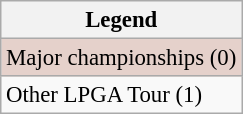<table class="wikitable" style="font-size:95%;">
<tr>
<th>Legend</th>
</tr>
<tr style="background:#e5d1cb;">
<td>Major championships (0)</td>
</tr>
<tr>
<td>Other LPGA Tour (1)</td>
</tr>
</table>
